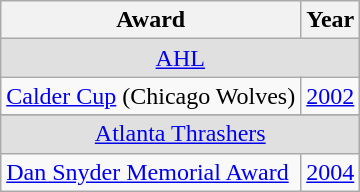<table class="wikitable">
<tr>
<th>Award</th>
<th>Year</th>
</tr>
<tr ALIGN="center" bgcolor="#e0e0e0">
<td colspan="2"><a href='#'>AHL</a></td>
</tr>
<tr>
<td><a href='#'>Calder Cup</a> (Chicago Wolves)</td>
<td><a href='#'>2002</a></td>
</tr>
<tr>
</tr>
<tr ALIGN="center" bgcolor="#e0e0e0">
<td colspan="2"><a href='#'>Atlanta Thrashers</a></td>
</tr>
<tr>
<td><a href='#'>Dan Snyder Memorial Award</a></td>
<td><a href='#'>2004</a></td>
</tr>
</table>
